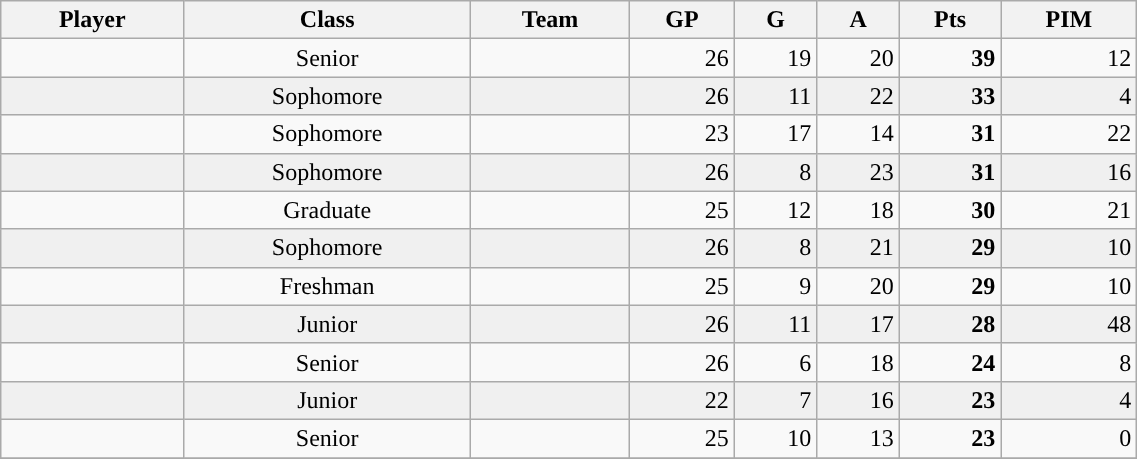<table class="wikitable sortable" style="text-align: center; "width=60%">
<tr>
<th>Player</th>
<th>Class</th>
<th>Team</th>
<th>GP</th>
<th>G</th>
<th>A</th>
<th>Pts</th>
<th>PIM</th>
</tr>
<tr>
<td style="text-align: left"></td>
<td>Senior</td>
<td><strong><a href='#'></a></strong></td>
<td style="text-align: right">26</td>
<td style="text-align: right">19</td>
<td style="text-align: right">20</td>
<td style="text-align: right"><strong>39</strong></td>
<td style="text-align: right">12</td>
</tr>
<tr bgcolor=f0f0f0>
<td style="text-align: left"></td>
<td>Sophomore</td>
<td><strong><a href='#'></a></strong></td>
<td style="text-align: right">26</td>
<td style="text-align: right">11</td>
<td style="text-align: right">22</td>
<td style="text-align: right"><strong>33</strong></td>
<td style="text-align: right">4</td>
</tr>
<tr>
<td style="text-align: left"></td>
<td>Sophomore</td>
<td><strong><a href='#'></a></strong></td>
<td style="text-align: right">23</td>
<td style="text-align: right">17</td>
<td style="text-align: right">14</td>
<td style="text-align: right"><strong>31</strong></td>
<td style="text-align: right">22</td>
</tr>
<tr bgcolor=f0f0f0>
<td style="text-align: left"></td>
<td>Sophomore</td>
<td><strong><a href='#'></a></strong></td>
<td style="text-align: right">26</td>
<td style="text-align: right">8</td>
<td style="text-align: right">23</td>
<td style="text-align: right"><strong>31</strong></td>
<td style="text-align: right">16</td>
</tr>
<tr>
<td style="text-align: left"></td>
<td>Graduate</td>
<td><strong><a href='#'></a></strong></td>
<td style="text-align: right">25</td>
<td style="text-align: right">12</td>
<td style="text-align: right">18</td>
<td style="text-align: right"><strong>30</strong></td>
<td style="text-align: right">21</td>
</tr>
<tr bgcolor=f0f0f0>
<td style="text-align: left"></td>
<td>Sophomore</td>
<td><strong><a href='#'></a></strong></td>
<td style="text-align: right">26</td>
<td style="text-align: right">8</td>
<td style="text-align: right">21</td>
<td style="text-align: right"><strong>29</strong></td>
<td style="text-align: right">10</td>
</tr>
<tr>
<td style="text-align: left"></td>
<td>Freshman</td>
<td><strong><a href='#'></a></strong></td>
<td style="text-align: right">25</td>
<td style="text-align: right">9</td>
<td style="text-align: right">20</td>
<td style="text-align: right"><strong>29</strong></td>
<td style="text-align: right">10</td>
</tr>
<tr bgcolor=f0f0f0>
<td style="text-align: left"></td>
<td>Junior</td>
<td><strong><a href='#'></a></strong></td>
<td style="text-align: right">26</td>
<td style="text-align: right">11</td>
<td style="text-align: right">17</td>
<td style="text-align: right"><strong>28</strong></td>
<td style="text-align: right">48</td>
</tr>
<tr>
<td style="text-align: left"></td>
<td>Senior</td>
<td><strong><a href='#'></a></strong></td>
<td style="text-align: right">26</td>
<td style="text-align: right">6</td>
<td style="text-align: right">18</td>
<td style="text-align: right"><strong>24</strong></td>
<td style="text-align: right">8</td>
</tr>
<tr bgcolor=f0f0f0>
<td style="text-align: left"></td>
<td>Junior</td>
<td><strong><a href='#'></a></strong></td>
<td style="text-align: right">22</td>
<td style="text-align: right">7</td>
<td style="text-align: right">16</td>
<td style="text-align: right"><strong>23</strong></td>
<td style="text-align: right">4</td>
</tr>
<tr>
<td style="text-align: left"></td>
<td>Senior</td>
<td><strong><a href='#'></a></strong></td>
<td style="text-align: right">25</td>
<td style="text-align: right">10</td>
<td style="text-align: right">13</td>
<td style="text-align: right"><strong>23</strong></td>
<td style="text-align: right">0</td>
</tr>
<tr>
</tr>
</table>
